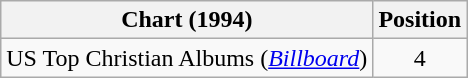<table class="wikitable">
<tr>
<th>Chart (1994)</th>
<th>Position</th>
</tr>
<tr>
<td>US Top Christian Albums (<em><a href='#'>Billboard</a></em>)</td>
<td style="text-align:center;">4</td>
</tr>
</table>
